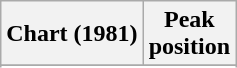<table class="wikitable sortable plainrowheaders" style="text-align:center">
<tr>
<th>Chart (1981)</th>
<th>Peak<br>position</th>
</tr>
<tr>
</tr>
<tr>
</tr>
</table>
